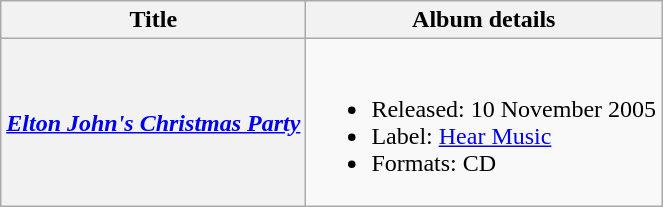<table class="wikitable plainrowheaders" style="text-align:center;">
<tr>
<th scope="col">Title</th>
<th scope="col">Album details</th>
</tr>
<tr>
<th scope="row"><em><a href='#'>Elton John's Christmas Party</a></em></th>
<td align="left"><br><ul><li>Released: 10 November 2005</li><li>Label: <a href='#'>Hear Music</a></li><li>Formats: CD</li></ul></td>
</tr>
</table>
